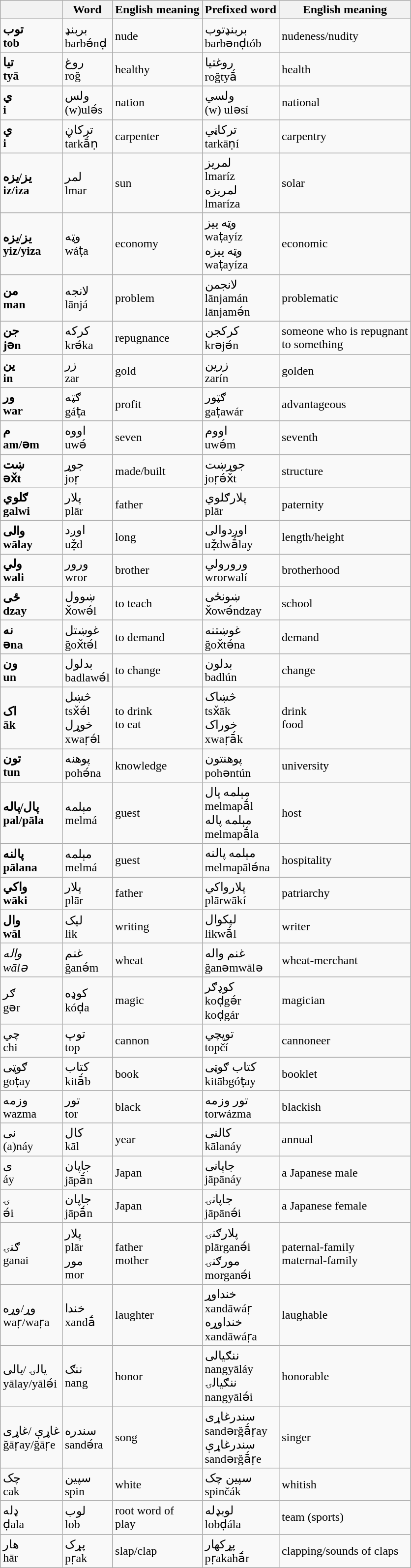<table class="wikitable">
<tr>
<th></th>
<th><strong>Word</strong></th>
<th><strong>English meaning</strong></th>
<th><strong>Prefixed word</strong></th>
<th><strong>English meaning</strong></th>
</tr>
<tr>
<td><strong>توب<br> tob </strong></td>
<td>بربنډ<br>barbə́nḍ</td>
<td>nude</td>
<td>بربنډتوب<br>barbənḍtób</td>
<td>nudeness/nudity</td>
</tr>
<tr>
<td><strong>تیا<br> tyā </strong></td>
<td>روغ<br>roğ</td>
<td>healthy</td>
<td>روغتيا<br>roğtyā́</td>
<td>health</td>
</tr>
<tr>
<td><strong>ي <br> i</strong></td>
<td>ولس<br>(w)ulə́s</td>
<td>nation</td>
<td>ولسي<br>(w) uləsí</td>
<td>national</td>
</tr>
<tr>
<td><strong>ي <br>i</strong></td>
<td>ترکاڼ<br>tarkā́ṇ</td>
<td>carpenter</td>
<td>ترکاڼي<br>tarkāṇí</td>
<td>carpentry</td>
</tr>
<tr>
<td><strong>يز/يزه <br> iz/iza</strong></td>
<td>لمر<br>lmar</td>
<td>sun</td>
<td>لمريز<br>lmaríz <br>لمريزه<br>lmaríza</td>
<td>solar</td>
</tr>
<tr>
<td><strong>يز/يزه <br> yiz/yiza</strong></td>
<td>وټه<br>wáṭa</td>
<td>economy</td>
<td>وټه ييز<br>waṭayíz<br>وټه ييزه<br>waṭayíza</td>
<td>economic</td>
</tr>
<tr>
<td><strong>من<br> man </strong></td>
<td>لانجه<br>lānjá</td>
<td>problem</td>
<td>لانجمن<br>lānjamán<br>lānjamə́n</td>
<td>problematic</td>
</tr>
<tr>
<td><strong>جن</strong><br><strong>jən</strong></td>
<td>کرکه<br>krә́ka</td>
<td>repugnance</td>
<td>کرکجن<br>krәjә́n</td>
<td>someone who is repugnant<br>to something</td>
</tr>
<tr>
<td><strong>ين</strong><br><strong>in</strong></td>
<td>زر<br>zar</td>
<td>gold</td>
<td>زرين<br>zarín</td>
<td>golden</td>
</tr>
<tr>
<td><strong>ور<br> war</strong></td>
<td>ګټه<br>gáṭa</td>
<td>profit</td>
<td>ګټور<br>gaṭawár</td>
<td>advantageous</td>
</tr>
<tr>
<td><strong>م</strong><br><strong>am/əm</strong></td>
<td>اووه<br>uwə́</td>
<td>seven</td>
<td>اووم<br>uwə́m</td>
<td>seventh</td>
</tr>
<tr>
<td><strong>ښت<br> əx̌t</strong></td>
<td>جوړ<br>joṛ</td>
<td>made/built</td>
<td>جوړښت<br>joṛə́x̌t</td>
<td>structure</td>
</tr>
<tr>
<td><strong>ګلوي<br> galwi</strong></td>
<td>پلار<br>plār</td>
<td>father</td>
<td>پلارګلوي<br>plār</td>
<td>paternity</td>
</tr>
<tr>
<td><strong>والی<br> wālay</strong></td>
<td>اوږد<br>uẓ̌d</td>
<td>long</td>
<td>اوږدوالی<br>uẓ̌dwā́lay</td>
<td>length/height</td>
</tr>
<tr>
<td><strong>ولي<br> wali</strong></td>
<td>ورور<br>wror</td>
<td>brother</td>
<td>ورورولي<br>wrorwalí</td>
<td>brotherhood</td>
</tr>
<tr>
<td><strong>ځی<br> dzay</strong></td>
<td>ښوول<br>x̌owə́l</td>
<td>to teach</td>
<td>ښونځی<br>x̌owə́ndzay</td>
<td>school</td>
</tr>
<tr>
<td><strong>نه<br>əna</strong></td>
<td>غوښتل<br>ğox̌tə́l</td>
<td>to demand</td>
<td>غوښتنه<br>ğox̌tə́na</td>
<td>demand</td>
</tr>
<tr>
<td><strong>ون<br> un</strong></td>
<td>بدلول<br>badlawə́l</td>
<td>to change</td>
<td>بدلون<br>badlún</td>
<td>change</td>
</tr>
<tr>
<td><strong>اک <br> āk</strong></td>
<td>څښل<br>tsx̌ə́l<br>خوړل<br>xwaṛə́l</td>
<td>to drink<br>to eat</td>
<td>څښاک<br>tsx̌āk<br>خوراک<br>xwaṛā́k</td>
<td>drink<br>food</td>
</tr>
<tr>
<td><strong>تون<br> tun</strong></td>
<td>پوهنه<br>pohə́na</td>
<td>knowledge</td>
<td>پوهنتون<br>pohəntún</td>
<td>university</td>
</tr>
<tr>
<td><strong>پال/پاله <br> pal/pāla</strong></td>
<td>مېلمه<br>melmá</td>
<td>guest</td>
<td>مېلمه پال<br>melmapā́l<br>مېلمه پاله<br>melmapā́la</td>
<td>host</td>
</tr>
<tr>
<td><strong>پالنه<br> pālana</strong></td>
<td>مېلمه<br>melmá</td>
<td>guest</td>
<td>مېلمه پالنه<br>melmapālə́na</td>
<td>hospitality</td>
</tr>
<tr>
<td><strong>واکي<br> wāki</strong></td>
<td>پلار<br>plār</td>
<td>father</td>
<td>پلارواکي<br>plārwākí</td>
<td>patriarchy</td>
</tr>
<tr>
<td><strong>وال<br> wāl</strong></td>
<td>ليک<br>lik</td>
<td>writing</td>
<td>ليکوال<br>likwā́l</td>
<td>writer</td>
</tr>
<tr>
<td><em>واله<strong><br></strong>wālə<strong></td>
<td>غنم<br>ğanə́m</td>
<td>wheat</td>
<td>غنم واله<br>ğanəmwālə</td>
<td>wheat-merchant</td>
</tr>
<tr>
<td></strong>ګر<br> gər<strong></td>
<td>کوډه<br>kóḍa</td>
<td>magic</td>
<td>کوډګر<br>koḍgə́r<br>koḍgár</td>
<td>magician</td>
</tr>
<tr>
<td></strong>چي<br> chi<strong></td>
<td>توپ<br>top</td>
<td>cannon</td>
<td>توپچي<br>topčí</td>
<td>cannoneer</td>
</tr>
<tr>
<td></strong>ګوټی<br> goṭay<strong></td>
<td>کتاب<br>kitā́b</td>
<td>book</td>
<td>کتاب ګوټی<br>kitābgóṭay</td>
<td>booklet</td>
</tr>
<tr>
<td></strong>وزمه<br> wazma<strong></td>
<td>تور<br>tor</td>
<td>black</td>
<td>تور وزمه<br>torwázma</td>
<td>blackish</td>
</tr>
<tr>
<td></strong>نی<strong><br></strong>(a)náy<strong></td>
<td>کال<br>kāl</td>
<td>year</td>
<td>کالنی<br>kālanáy</td>
<td>annual</td>
</tr>
<tr>
<td></strong>ی<strong><br></strong>áy<strong></td>
<td>جاپان<br>jāpā́n</td>
<td>Japan</td>
<td>جاپانی<br>jāpānáy</td>
<td>a Japanese male</td>
</tr>
<tr>
<td></strong>ۍ<strong><br></strong>ə́i<strong></td>
<td>جاپان<br>jāpā́n</td>
<td>Japan</td>
<td>جاپانۍ<br>jāpānə́i</td>
<td>a Japanese female</td>
</tr>
<tr>
<td></strong>ګنۍ<br> ganai<strong></td>
<td>پلار<br>plār<br>مور<br>mor</td>
<td>father<br>mother</td>
<td>پلارګنۍ<br>plārganə́i<br>مورګنۍ<br>morganə́i</td>
<td>paternal-family<br>maternal-family</td>
</tr>
<tr>
<td></strong>وړ/وړه <br> waṛ/waṛa<strong></td>
<td>خندا<br>xandā́</td>
<td>laughter</td>
<td>خنداوړ<br>xandāwáṛ<br>خنداوړه<br>xandāwáṛa</td>
<td>laughable</td>
</tr>
<tr>
<td></strong>يالۍ /يالی <br> yālay/yālə́i<strong></td>
<td>ننګ<br>nang</td>
<td>honor</td>
<td>ننګيالی<br>nangyāláy<br>ننګيالۍ<br>nangyālə́i</td>
<td>honorable</td>
</tr>
<tr>
<td></strong>غاړې /غاړی <br> ğāṛay/ğāṛe<strong></td>
<td>سندره<br>sandə́ra</td>
<td>song</td>
<td>سندرغاړی<br>sandərğā́ṛay<br>سندرغاړې<br>sandərğā́ṛe</td>
<td>singer</td>
</tr>
<tr>
<td></strong>چک<br> cak<strong></td>
<td>سپين<br>spin</td>
<td>white</td>
<td>سپين چک<br>spinčák</td>
<td>whitish</td>
</tr>
<tr>
<td></strong>ډله<br>ḍala<strong></td>
<td>لوب<br>lob</td>
<td>root word of<br> play</td>
<td>لوبډله<br>lobḍála</td>
<td>team (sports)</td>
</tr>
<tr>
<td></strong>هار<br>hār<strong></td>
<td>پړک<br>pṛak</td>
<td>slap/clap</td>
<td>پړکهار<br>pṛakahā́r</td>
<td>clapping/sounds of claps</td>
</tr>
</table>
